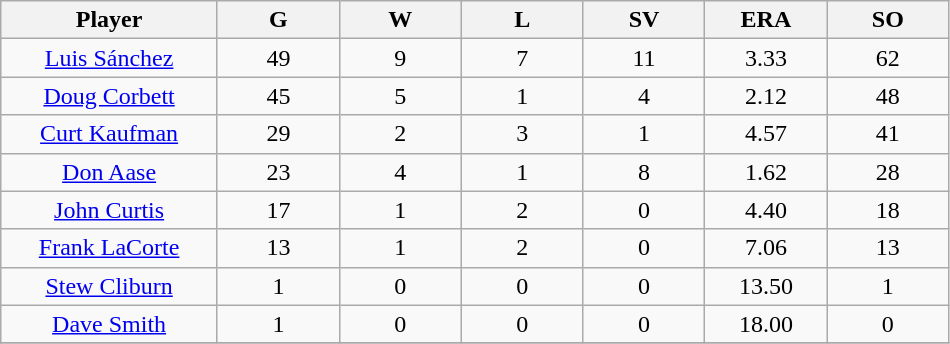<table class="wikitable sortable">
<tr>
<th bgcolor="#DDDDFF" width="16%">Player</th>
<th bgcolor="#DDDDFF" width="9%">G</th>
<th bgcolor="#DDDDFF" width="9%">W</th>
<th bgcolor="#DDDDFF" width="9%">L</th>
<th bgcolor="#DDDDFF" width="9%">SV</th>
<th bgcolor="#DDDDFF" width="9%">ERA</th>
<th bgcolor="#DDDDFF" width="9%">SO</th>
</tr>
<tr align="center">
<td><a href='#'>Luis Sánchez</a></td>
<td>49</td>
<td>9</td>
<td>7</td>
<td>11</td>
<td>3.33</td>
<td>62</td>
</tr>
<tr align="center">
<td><a href='#'>Doug Corbett</a></td>
<td>45</td>
<td>5</td>
<td>1</td>
<td>4</td>
<td>2.12</td>
<td>48</td>
</tr>
<tr align=center>
<td><a href='#'>Curt Kaufman</a></td>
<td>29</td>
<td>2</td>
<td>3</td>
<td>1</td>
<td>4.57</td>
<td>41</td>
</tr>
<tr align=center>
<td><a href='#'>Don Aase</a></td>
<td>23</td>
<td>4</td>
<td>1</td>
<td>8</td>
<td>1.62</td>
<td>28</td>
</tr>
<tr align=center>
<td><a href='#'>John Curtis</a></td>
<td>17</td>
<td>1</td>
<td>2</td>
<td>0</td>
<td>4.40</td>
<td>18</td>
</tr>
<tr align=center>
<td><a href='#'>Frank LaCorte</a></td>
<td>13</td>
<td>1</td>
<td>2</td>
<td>0</td>
<td>7.06</td>
<td>13</td>
</tr>
<tr align=center>
<td><a href='#'>Stew Cliburn</a></td>
<td>1</td>
<td>0</td>
<td>0</td>
<td>0</td>
<td>13.50</td>
<td>1</td>
</tr>
<tr align=center>
<td><a href='#'>Dave Smith</a></td>
<td>1</td>
<td>0</td>
<td>0</td>
<td>0</td>
<td>18.00</td>
<td>0</td>
</tr>
<tr align="center">
</tr>
</table>
